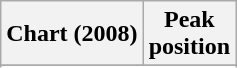<table class="wikitable sortable plainrowheaders" style="text-align:center">
<tr>
<th scope="col">Chart (2008)</th>
<th scope="col">Peak<br>position</th>
</tr>
<tr>
</tr>
<tr>
</tr>
<tr>
</tr>
</table>
